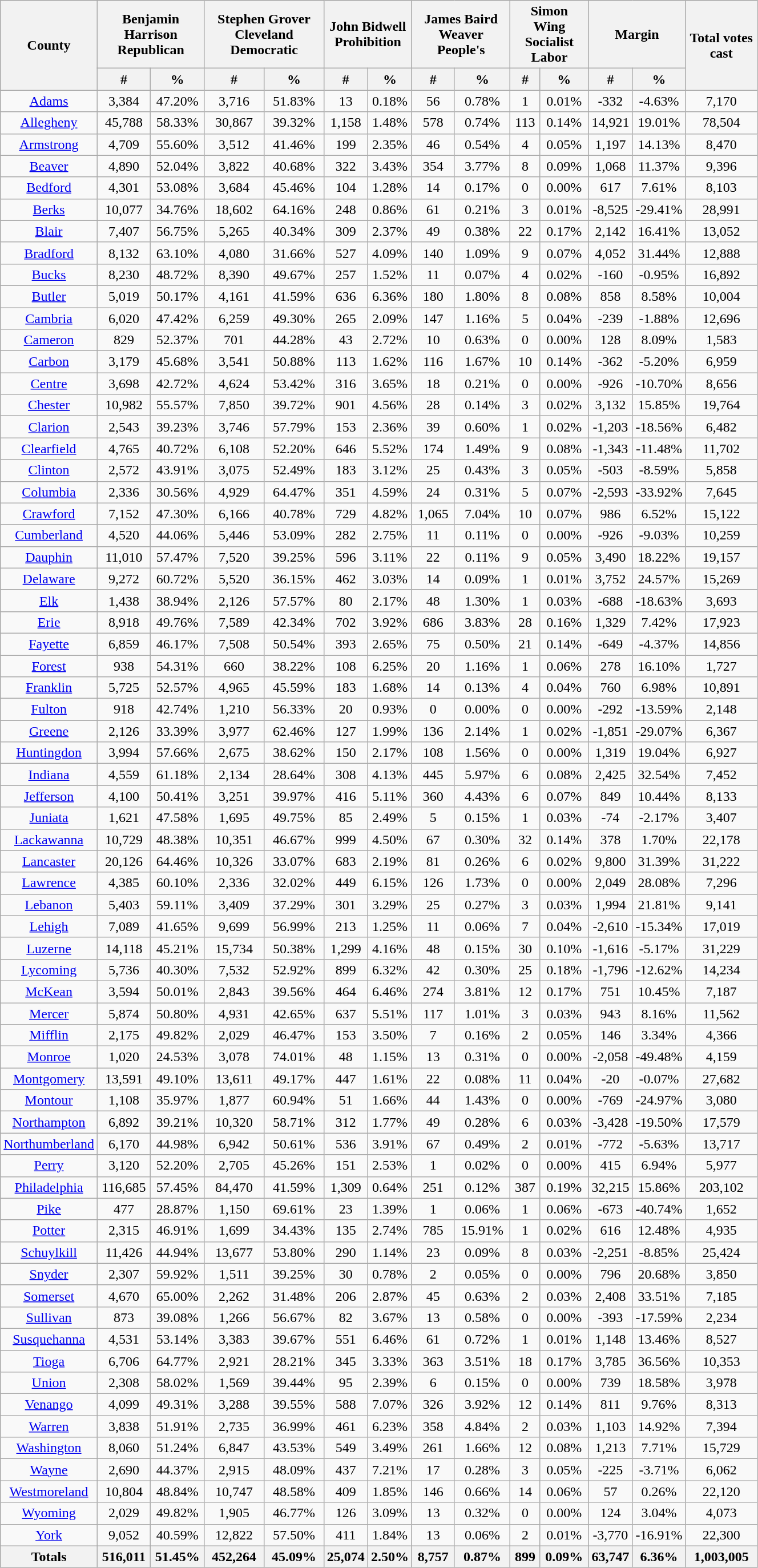<table width="70%" class="wikitable sortable" style="text-align:center">
<tr>
<th colspan="1" rowspan="2">County</th>
<th style="text-align:center;" colspan="2">Benjamin Harrison<br>Republican</th>
<th style="text-align:center;" colspan="2">Stephen Grover Cleveland<br>Democratic</th>
<th style="text-align:center;" colspan="2">John Bidwell<br>Prohibition</th>
<th style="text-align:center;" colspan="2">James Baird Weaver<br>People's</th>
<th style="text-align:center;" colspan="2">Simon Wing<br>Socialist Labor</th>
<th style="text-align:center;" colspan="2">Margin</th>
<th colspan="1" rowspan="2" style="text-align:center;">Total votes cast</th>
</tr>
<tr>
<th style="text-align:center;" data-sort-type="number">#</th>
<th style="text-align:center;" data-sort-type="number">%</th>
<th style="text-align:center;" data-sort-type="number">#</th>
<th style="text-align:center;" data-sort-type="number">%</th>
<th style="text-align:center;" data-sort-type="number">#</th>
<th style="text-align:center;" data-sort-type="number">%</th>
<th style="text-align:center;" data-sort-type="number">#</th>
<th style="text-align:center;" data-sort-type="number">%</th>
<th style="text-align:center;" data-sort-type="number">#</th>
<th style="text-align:center;" data-sort-type="number">%</th>
<th style="text-align:center;" data-sort-type="number">#</th>
<th style="text-align:center;" data-sort-type="number">%</th>
</tr>
<tr style="text-align:center;">
<td><a href='#'>Adams</a></td>
<td>3,384</td>
<td>47.20%</td>
<td>3,716</td>
<td>51.83%</td>
<td>13</td>
<td>0.18%</td>
<td>56</td>
<td>0.78%</td>
<td>1</td>
<td>0.01%</td>
<td>-332</td>
<td>-4.63%</td>
<td>7,170</td>
</tr>
<tr style="text-align:center;">
<td><a href='#'>Allegheny</a></td>
<td>45,788</td>
<td>58.33%</td>
<td>30,867</td>
<td>39.32%</td>
<td>1,158</td>
<td>1.48%</td>
<td>578</td>
<td>0.74%</td>
<td>113</td>
<td>0.14%</td>
<td>14,921</td>
<td>19.01%</td>
<td>78,504</td>
</tr>
<tr style="text-align:center;">
<td><a href='#'>Armstrong</a></td>
<td>4,709</td>
<td>55.60%</td>
<td>3,512</td>
<td>41.46%</td>
<td>199</td>
<td>2.35%</td>
<td>46</td>
<td>0.54%</td>
<td>4</td>
<td>0.05%</td>
<td>1,197</td>
<td>14.13%</td>
<td>8,470</td>
</tr>
<tr style="text-align:center;">
<td><a href='#'>Beaver</a></td>
<td>4,890</td>
<td>52.04%</td>
<td>3,822</td>
<td>40.68%</td>
<td>322</td>
<td>3.43%</td>
<td>354</td>
<td>3.77%</td>
<td>8</td>
<td>0.09%</td>
<td>1,068</td>
<td>11.37%</td>
<td>9,396</td>
</tr>
<tr style="text-align:center;">
<td><a href='#'>Bedford</a></td>
<td>4,301</td>
<td>53.08%</td>
<td>3,684</td>
<td>45.46%</td>
<td>104</td>
<td>1.28%</td>
<td>14</td>
<td>0.17%</td>
<td>0</td>
<td>0.00%</td>
<td>617</td>
<td>7.61%</td>
<td>8,103</td>
</tr>
<tr style="text-align:center;">
<td><a href='#'>Berks</a></td>
<td>10,077</td>
<td>34.76%</td>
<td>18,602</td>
<td>64.16%</td>
<td>248</td>
<td>0.86%</td>
<td>61</td>
<td>0.21%</td>
<td>3</td>
<td>0.01%</td>
<td>-8,525</td>
<td>-29.41%</td>
<td>28,991</td>
</tr>
<tr style="text-align:center;">
<td><a href='#'>Blair</a></td>
<td>7,407</td>
<td>56.75%</td>
<td>5,265</td>
<td>40.34%</td>
<td>309</td>
<td>2.37%</td>
<td>49</td>
<td>0.38%</td>
<td>22</td>
<td>0.17%</td>
<td>2,142</td>
<td>16.41%</td>
<td>13,052</td>
</tr>
<tr style="text-align:center;">
<td><a href='#'>Bradford</a></td>
<td>8,132</td>
<td>63.10%</td>
<td>4,080</td>
<td>31.66%</td>
<td>527</td>
<td>4.09%</td>
<td>140</td>
<td>1.09%</td>
<td>9</td>
<td>0.07%</td>
<td>4,052</td>
<td>31.44%</td>
<td>12,888</td>
</tr>
<tr style="text-align:center;">
<td><a href='#'>Bucks</a></td>
<td>8,230</td>
<td>48.72%</td>
<td>8,390</td>
<td>49.67%</td>
<td>257</td>
<td>1.52%</td>
<td>11</td>
<td>0.07%</td>
<td>4</td>
<td>0.02%</td>
<td>-160</td>
<td>-0.95%</td>
<td>16,892</td>
</tr>
<tr style="text-align:center;">
<td><a href='#'>Butler</a></td>
<td>5,019</td>
<td>50.17%</td>
<td>4,161</td>
<td>41.59%</td>
<td>636</td>
<td>6.36%</td>
<td>180</td>
<td>1.80%</td>
<td>8</td>
<td>0.08%</td>
<td>858</td>
<td>8.58%</td>
<td>10,004</td>
</tr>
<tr style="text-align:center;">
<td><a href='#'>Cambria</a></td>
<td>6,020</td>
<td>47.42%</td>
<td>6,259</td>
<td>49.30%</td>
<td>265</td>
<td>2.09%</td>
<td>147</td>
<td>1.16%</td>
<td>5</td>
<td>0.04%</td>
<td>-239</td>
<td>-1.88%</td>
<td>12,696</td>
</tr>
<tr style="text-align:center;">
<td><a href='#'>Cameron</a></td>
<td>829</td>
<td>52.37%</td>
<td>701</td>
<td>44.28%</td>
<td>43</td>
<td>2.72%</td>
<td>10</td>
<td>0.63%</td>
<td>0</td>
<td>0.00%</td>
<td>128</td>
<td>8.09%</td>
<td>1,583</td>
</tr>
<tr style="text-align:center;">
<td><a href='#'>Carbon</a></td>
<td>3,179</td>
<td>45.68%</td>
<td>3,541</td>
<td>50.88%</td>
<td>113</td>
<td>1.62%</td>
<td>116</td>
<td>1.67%</td>
<td>10</td>
<td>0.14%</td>
<td>-362</td>
<td>-5.20%</td>
<td>6,959</td>
</tr>
<tr style="text-align:center;">
<td><a href='#'>Centre</a></td>
<td>3,698</td>
<td>42.72%</td>
<td>4,624</td>
<td>53.42%</td>
<td>316</td>
<td>3.65%</td>
<td>18</td>
<td>0.21%</td>
<td>0</td>
<td>0.00%</td>
<td>-926</td>
<td>-10.70%</td>
<td>8,656</td>
</tr>
<tr style="text-align:center;">
<td><a href='#'>Chester</a></td>
<td>10,982</td>
<td>55.57%</td>
<td>7,850</td>
<td>39.72%</td>
<td>901</td>
<td>4.56%</td>
<td>28</td>
<td>0.14%</td>
<td>3</td>
<td>0.02%</td>
<td>3,132</td>
<td>15.85%</td>
<td>19,764</td>
</tr>
<tr style="text-align:center;">
<td><a href='#'>Clarion</a></td>
<td>2,543</td>
<td>39.23%</td>
<td>3,746</td>
<td>57.79%</td>
<td>153</td>
<td>2.36%</td>
<td>39</td>
<td>0.60%</td>
<td>1</td>
<td>0.02%</td>
<td>-1,203</td>
<td>-18.56%</td>
<td>6,482</td>
</tr>
<tr style="text-align:center;">
<td><a href='#'>Clearfield</a></td>
<td>4,765</td>
<td>40.72%</td>
<td>6,108</td>
<td>52.20%</td>
<td>646</td>
<td>5.52%</td>
<td>174</td>
<td>1.49%</td>
<td>9</td>
<td>0.08%</td>
<td>-1,343</td>
<td>-11.48%</td>
<td>11,702</td>
</tr>
<tr style="text-align:center;">
<td><a href='#'>Clinton</a></td>
<td>2,572</td>
<td>43.91%</td>
<td>3,075</td>
<td>52.49%</td>
<td>183</td>
<td>3.12%</td>
<td>25</td>
<td>0.43%</td>
<td>3</td>
<td>0.05%</td>
<td>-503</td>
<td>-8.59%</td>
<td>5,858</td>
</tr>
<tr style="text-align:center;">
<td><a href='#'>Columbia</a></td>
<td>2,336</td>
<td>30.56%</td>
<td>4,929</td>
<td>64.47%</td>
<td>351</td>
<td>4.59%</td>
<td>24</td>
<td>0.31%</td>
<td>5</td>
<td>0.07%</td>
<td>-2,593</td>
<td>-33.92%</td>
<td>7,645</td>
</tr>
<tr style="text-align:center;">
<td><a href='#'>Crawford</a></td>
<td>7,152</td>
<td>47.30%</td>
<td>6,166</td>
<td>40.78%</td>
<td>729</td>
<td>4.82%</td>
<td>1,065</td>
<td>7.04%</td>
<td>10</td>
<td>0.07%</td>
<td>986</td>
<td>6.52%</td>
<td>15,122</td>
</tr>
<tr style="text-align:center;">
<td><a href='#'>Cumberland</a></td>
<td>4,520</td>
<td>44.06%</td>
<td>5,446</td>
<td>53.09%</td>
<td>282</td>
<td>2.75%</td>
<td>11</td>
<td>0.11%</td>
<td>0</td>
<td>0.00%</td>
<td>-926</td>
<td>-9.03%</td>
<td>10,259</td>
</tr>
<tr style="text-align:center;">
<td><a href='#'>Dauphin</a></td>
<td>11,010</td>
<td>57.47%</td>
<td>7,520</td>
<td>39.25%</td>
<td>596</td>
<td>3.11%</td>
<td>22</td>
<td>0.11%</td>
<td>9</td>
<td>0.05%</td>
<td>3,490</td>
<td>18.22%</td>
<td>19,157</td>
</tr>
<tr style="text-align:center;">
<td><a href='#'>Delaware</a></td>
<td>9,272</td>
<td>60.72%</td>
<td>5,520</td>
<td>36.15%</td>
<td>462</td>
<td>3.03%</td>
<td>14</td>
<td>0.09%</td>
<td>1</td>
<td>0.01%</td>
<td>3,752</td>
<td>24.57%</td>
<td>15,269</td>
</tr>
<tr style="text-align:center;">
<td><a href='#'>Elk</a></td>
<td>1,438</td>
<td>38.94%</td>
<td>2,126</td>
<td>57.57%</td>
<td>80</td>
<td>2.17%</td>
<td>48</td>
<td>1.30%</td>
<td>1</td>
<td>0.03%</td>
<td>-688</td>
<td>-18.63%</td>
<td>3,693</td>
</tr>
<tr style="text-align:center;">
<td><a href='#'>Erie</a></td>
<td>8,918</td>
<td>49.76%</td>
<td>7,589</td>
<td>42.34%</td>
<td>702</td>
<td>3.92%</td>
<td>686</td>
<td>3.83%</td>
<td>28</td>
<td>0.16%</td>
<td>1,329</td>
<td>7.42%</td>
<td>17,923</td>
</tr>
<tr style="text-align:center;">
<td><a href='#'>Fayette</a></td>
<td>6,859</td>
<td>46.17%</td>
<td>7,508</td>
<td>50.54%</td>
<td>393</td>
<td>2.65%</td>
<td>75</td>
<td>0.50%</td>
<td>21</td>
<td>0.14%</td>
<td>-649</td>
<td>-4.37%</td>
<td>14,856</td>
</tr>
<tr style="text-align:center;">
<td><a href='#'>Forest</a></td>
<td>938</td>
<td>54.31%</td>
<td>660</td>
<td>38.22%</td>
<td>108</td>
<td>6.25%</td>
<td>20</td>
<td>1.16%</td>
<td>1</td>
<td>0.06%</td>
<td>278</td>
<td>16.10%</td>
<td>1,727</td>
</tr>
<tr style="text-align:center;">
<td><a href='#'>Franklin</a></td>
<td>5,725</td>
<td>52.57%</td>
<td>4,965</td>
<td>45.59%</td>
<td>183</td>
<td>1.68%</td>
<td>14</td>
<td>0.13%</td>
<td>4</td>
<td>0.04%</td>
<td>760</td>
<td>6.98%</td>
<td>10,891</td>
</tr>
<tr style="text-align:center;">
<td><a href='#'>Fulton</a></td>
<td>918</td>
<td>42.74%</td>
<td>1,210</td>
<td>56.33%</td>
<td>20</td>
<td>0.93%</td>
<td>0</td>
<td>0.00%</td>
<td>0</td>
<td>0.00%</td>
<td>-292</td>
<td>-13.59%</td>
<td>2,148</td>
</tr>
<tr style="text-align:center;">
<td><a href='#'>Greene</a></td>
<td>2,126</td>
<td>33.39%</td>
<td>3,977</td>
<td>62.46%</td>
<td>127</td>
<td>1.99%</td>
<td>136</td>
<td>2.14%</td>
<td>1</td>
<td>0.02%</td>
<td>-1,851</td>
<td>-29.07%</td>
<td>6,367</td>
</tr>
<tr style="text-align:center;">
<td><a href='#'>Huntingdon</a></td>
<td>3,994</td>
<td>57.66%</td>
<td>2,675</td>
<td>38.62%</td>
<td>150</td>
<td>2.17%</td>
<td>108</td>
<td>1.56%</td>
<td>0</td>
<td>0.00%</td>
<td>1,319</td>
<td>19.04%</td>
<td>6,927</td>
</tr>
<tr style="text-align:center;">
<td><a href='#'>Indiana</a></td>
<td>4,559</td>
<td>61.18%</td>
<td>2,134</td>
<td>28.64%</td>
<td>308</td>
<td>4.13%</td>
<td>445</td>
<td>5.97%</td>
<td>6</td>
<td>0.08%</td>
<td>2,425</td>
<td>32.54%</td>
<td>7,452</td>
</tr>
<tr style="text-align:center;">
<td><a href='#'>Jefferson</a></td>
<td>4,100</td>
<td>50.41%</td>
<td>3,251</td>
<td>39.97%</td>
<td>416</td>
<td>5.11%</td>
<td>360</td>
<td>4.43%</td>
<td>6</td>
<td>0.07%</td>
<td>849</td>
<td>10.44%</td>
<td>8,133</td>
</tr>
<tr style="text-align:center;">
<td><a href='#'>Juniata</a></td>
<td>1,621</td>
<td>47.58%</td>
<td>1,695</td>
<td>49.75%</td>
<td>85</td>
<td>2.49%</td>
<td>5</td>
<td>0.15%</td>
<td>1</td>
<td>0.03%</td>
<td>-74</td>
<td>-2.17%</td>
<td>3,407</td>
</tr>
<tr style="text-align:center;">
<td><a href='#'>Lackawanna</a></td>
<td>10,729</td>
<td>48.38%</td>
<td>10,351</td>
<td>46.67%</td>
<td>999</td>
<td>4.50%</td>
<td>67</td>
<td>0.30%</td>
<td>32</td>
<td>0.14%</td>
<td>378</td>
<td>1.70%</td>
<td>22,178</td>
</tr>
<tr style="text-align:center;">
<td><a href='#'>Lancaster</a></td>
<td>20,126</td>
<td>64.46%</td>
<td>10,326</td>
<td>33.07%</td>
<td>683</td>
<td>2.19%</td>
<td>81</td>
<td>0.26%</td>
<td>6</td>
<td>0.02%</td>
<td>9,800</td>
<td>31.39%</td>
<td>31,222</td>
</tr>
<tr style="text-align:center;">
<td><a href='#'>Lawrence</a></td>
<td>4,385</td>
<td>60.10%</td>
<td>2,336</td>
<td>32.02%</td>
<td>449</td>
<td>6.15%</td>
<td>126</td>
<td>1.73%</td>
<td>0</td>
<td>0.00%</td>
<td>2,049</td>
<td>28.08%</td>
<td>7,296</td>
</tr>
<tr style="text-align:center;">
<td><a href='#'>Lebanon</a></td>
<td>5,403</td>
<td>59.11%</td>
<td>3,409</td>
<td>37.29%</td>
<td>301</td>
<td>3.29%</td>
<td>25</td>
<td>0.27%</td>
<td>3</td>
<td>0.03%</td>
<td>1,994</td>
<td>21.81%</td>
<td>9,141</td>
</tr>
<tr style="text-align:center;">
<td><a href='#'>Lehigh</a></td>
<td>7,089</td>
<td>41.65%</td>
<td>9,699</td>
<td>56.99%</td>
<td>213</td>
<td>1.25%</td>
<td>11</td>
<td>0.06%</td>
<td>7</td>
<td>0.04%</td>
<td>-2,610</td>
<td>-15.34%</td>
<td>17,019</td>
</tr>
<tr style="text-align:center;">
<td><a href='#'>Luzerne</a></td>
<td>14,118</td>
<td>45.21%</td>
<td>15,734</td>
<td>50.38%</td>
<td>1,299</td>
<td>4.16%</td>
<td>48</td>
<td>0.15%</td>
<td>30</td>
<td>0.10%</td>
<td>-1,616</td>
<td>-5.17%</td>
<td>31,229</td>
</tr>
<tr style="text-align:center;">
<td><a href='#'>Lycoming</a></td>
<td>5,736</td>
<td>40.30%</td>
<td>7,532</td>
<td>52.92%</td>
<td>899</td>
<td>6.32%</td>
<td>42</td>
<td>0.30%</td>
<td>25</td>
<td>0.18%</td>
<td>-1,796</td>
<td>-12.62%</td>
<td>14,234</td>
</tr>
<tr style="text-align:center;">
<td><a href='#'>McKean</a></td>
<td>3,594</td>
<td>50.01%</td>
<td>2,843</td>
<td>39.56%</td>
<td>464</td>
<td>6.46%</td>
<td>274</td>
<td>3.81%</td>
<td>12</td>
<td>0.17%</td>
<td>751</td>
<td>10.45%</td>
<td>7,187</td>
</tr>
<tr style="text-align:center;">
<td><a href='#'>Mercer</a></td>
<td>5,874</td>
<td>50.80%</td>
<td>4,931</td>
<td>42.65%</td>
<td>637</td>
<td>5.51%</td>
<td>117</td>
<td>1.01%</td>
<td>3</td>
<td>0.03%</td>
<td>943</td>
<td>8.16%</td>
<td>11,562</td>
</tr>
<tr style="text-align:center;">
<td><a href='#'>Mifflin</a></td>
<td>2,175</td>
<td>49.82%</td>
<td>2,029</td>
<td>46.47%</td>
<td>153</td>
<td>3.50%</td>
<td>7</td>
<td>0.16%</td>
<td>2</td>
<td>0.05%</td>
<td>146</td>
<td>3.34%</td>
<td>4,366</td>
</tr>
<tr style="text-align:center;">
<td><a href='#'>Monroe</a></td>
<td>1,020</td>
<td>24.53%</td>
<td>3,078</td>
<td>74.01%</td>
<td>48</td>
<td>1.15%</td>
<td>13</td>
<td>0.31%</td>
<td>0</td>
<td>0.00%</td>
<td>-2,058</td>
<td>-49.48%</td>
<td>4,159</td>
</tr>
<tr style="text-align:center;">
<td><a href='#'>Montgomery</a></td>
<td>13,591</td>
<td>49.10%</td>
<td>13,611</td>
<td>49.17%</td>
<td>447</td>
<td>1.61%</td>
<td>22</td>
<td>0.08%</td>
<td>11</td>
<td>0.04%</td>
<td>-20</td>
<td>-0.07%</td>
<td>27,682</td>
</tr>
<tr style="text-align:center;">
<td><a href='#'>Montour</a></td>
<td>1,108</td>
<td>35.97%</td>
<td>1,877</td>
<td>60.94%</td>
<td>51</td>
<td>1.66%</td>
<td>44</td>
<td>1.43%</td>
<td>0</td>
<td>0.00%</td>
<td>-769</td>
<td>-24.97%</td>
<td>3,080</td>
</tr>
<tr style="text-align:center;">
<td><a href='#'>Northampton</a></td>
<td>6,892</td>
<td>39.21%</td>
<td>10,320</td>
<td>58.71%</td>
<td>312</td>
<td>1.77%</td>
<td>49</td>
<td>0.28%</td>
<td>6</td>
<td>0.03%</td>
<td>-3,428</td>
<td>-19.50%</td>
<td>17,579</td>
</tr>
<tr style="text-align:center;">
<td><a href='#'>Northumberland</a></td>
<td>6,170</td>
<td>44.98%</td>
<td>6,942</td>
<td>50.61%</td>
<td>536</td>
<td>3.91%</td>
<td>67</td>
<td>0.49%</td>
<td>2</td>
<td>0.01%</td>
<td>-772</td>
<td>-5.63%</td>
<td>13,717</td>
</tr>
<tr style="text-align:center;">
<td><a href='#'>Perry</a></td>
<td>3,120</td>
<td>52.20%</td>
<td>2,705</td>
<td>45.26%</td>
<td>151</td>
<td>2.53%</td>
<td>1</td>
<td>0.02%</td>
<td>0</td>
<td>0.00%</td>
<td>415</td>
<td>6.94%</td>
<td>5,977</td>
</tr>
<tr style="text-align:center;">
<td><a href='#'>Philadelphia</a></td>
<td>116,685</td>
<td>57.45%</td>
<td>84,470</td>
<td>41.59%</td>
<td>1,309</td>
<td>0.64%</td>
<td>251</td>
<td>0.12%</td>
<td>387</td>
<td>0.19%</td>
<td>32,215</td>
<td>15.86%</td>
<td>203,102</td>
</tr>
<tr style="text-align:center;">
<td><a href='#'>Pike</a></td>
<td>477</td>
<td>28.87%</td>
<td>1,150</td>
<td>69.61%</td>
<td>23</td>
<td>1.39%</td>
<td>1</td>
<td>0.06%</td>
<td>1</td>
<td>0.06%</td>
<td>-673</td>
<td>-40.74%</td>
<td>1,652</td>
</tr>
<tr style="text-align:center;">
<td><a href='#'>Potter</a></td>
<td>2,315</td>
<td>46.91%</td>
<td>1,699</td>
<td>34.43%</td>
<td>135</td>
<td>2.74%</td>
<td>785</td>
<td>15.91%</td>
<td>1</td>
<td>0.02%</td>
<td>616</td>
<td>12.48%</td>
<td>4,935</td>
</tr>
<tr style="text-align:center;">
<td><a href='#'>Schuylkill</a></td>
<td>11,426</td>
<td>44.94%</td>
<td>13,677</td>
<td>53.80%</td>
<td>290</td>
<td>1.14%</td>
<td>23</td>
<td>0.09%</td>
<td>8</td>
<td>0.03%</td>
<td>-2,251</td>
<td>-8.85%</td>
<td>25,424</td>
</tr>
<tr style="text-align:center;">
<td><a href='#'>Snyder</a></td>
<td>2,307</td>
<td>59.92%</td>
<td>1,511</td>
<td>39.25%</td>
<td>30</td>
<td>0.78%</td>
<td>2</td>
<td>0.05%</td>
<td>0</td>
<td>0.00%</td>
<td>796</td>
<td>20.68%</td>
<td>3,850</td>
</tr>
<tr style="text-align:center;">
<td><a href='#'>Somerset</a></td>
<td>4,670</td>
<td>65.00%</td>
<td>2,262</td>
<td>31.48%</td>
<td>206</td>
<td>2.87%</td>
<td>45</td>
<td>0.63%</td>
<td>2</td>
<td>0.03%</td>
<td>2,408</td>
<td>33.51%</td>
<td>7,185</td>
</tr>
<tr style="text-align:center;">
<td><a href='#'>Sullivan</a></td>
<td>873</td>
<td>39.08%</td>
<td>1,266</td>
<td>56.67%</td>
<td>82</td>
<td>3.67%</td>
<td>13</td>
<td>0.58%</td>
<td>0</td>
<td>0.00%</td>
<td>-393</td>
<td>-17.59%</td>
<td>2,234</td>
</tr>
<tr style="text-align:center;">
<td><a href='#'>Susquehanna</a></td>
<td>4,531</td>
<td>53.14%</td>
<td>3,383</td>
<td>39.67%</td>
<td>551</td>
<td>6.46%</td>
<td>61</td>
<td>0.72%</td>
<td>1</td>
<td>0.01%</td>
<td>1,148</td>
<td>13.46%</td>
<td>8,527</td>
</tr>
<tr style="text-align:center;">
<td><a href='#'>Tioga</a></td>
<td>6,706</td>
<td>64.77%</td>
<td>2,921</td>
<td>28.21%</td>
<td>345</td>
<td>3.33%</td>
<td>363</td>
<td>3.51%</td>
<td>18</td>
<td>0.17%</td>
<td>3,785</td>
<td>36.56%</td>
<td>10,353</td>
</tr>
<tr style="text-align:center;">
<td><a href='#'>Union</a></td>
<td>2,308</td>
<td>58.02%</td>
<td>1,569</td>
<td>39.44%</td>
<td>95</td>
<td>2.39%</td>
<td>6</td>
<td>0.15%</td>
<td>0</td>
<td>0.00%</td>
<td>739</td>
<td>18.58%</td>
<td>3,978</td>
</tr>
<tr style="text-align:center;">
<td><a href='#'>Venango</a></td>
<td>4,099</td>
<td>49.31%</td>
<td>3,288</td>
<td>39.55%</td>
<td>588</td>
<td>7.07%</td>
<td>326</td>
<td>3.92%</td>
<td>12</td>
<td>0.14%</td>
<td>811</td>
<td>9.76%</td>
<td>8,313</td>
</tr>
<tr style="text-align:center;">
<td><a href='#'>Warren</a></td>
<td>3,838</td>
<td>51.91%</td>
<td>2,735</td>
<td>36.99%</td>
<td>461</td>
<td>6.23%</td>
<td>358</td>
<td>4.84%</td>
<td>2</td>
<td>0.03%</td>
<td>1,103</td>
<td>14.92%</td>
<td>7,394</td>
</tr>
<tr style="text-align:center;">
<td><a href='#'>Washington</a></td>
<td>8,060</td>
<td>51.24%</td>
<td>6,847</td>
<td>43.53%</td>
<td>549</td>
<td>3.49%</td>
<td>261</td>
<td>1.66%</td>
<td>12</td>
<td>0.08%</td>
<td>1,213</td>
<td>7.71%</td>
<td>15,729</td>
</tr>
<tr style="text-align:center;">
<td><a href='#'>Wayne</a></td>
<td>2,690</td>
<td>44.37%</td>
<td>2,915</td>
<td>48.09%</td>
<td>437</td>
<td>7.21%</td>
<td>17</td>
<td>0.28%</td>
<td>3</td>
<td>0.05%</td>
<td>-225</td>
<td>-3.71%</td>
<td>6,062</td>
</tr>
<tr style="text-align:center;">
<td><a href='#'>Westmoreland</a></td>
<td>10,804</td>
<td>48.84%</td>
<td>10,747</td>
<td>48.58%</td>
<td>409</td>
<td>1.85%</td>
<td>146</td>
<td>0.66%</td>
<td>14</td>
<td>0.06%</td>
<td>57</td>
<td>0.26%</td>
<td>22,120</td>
</tr>
<tr style="text-align:center;">
<td><a href='#'>Wyoming</a></td>
<td>2,029</td>
<td>49.82%</td>
<td>1,905</td>
<td>46.77%</td>
<td>126</td>
<td>3.09%</td>
<td>13</td>
<td>0.32%</td>
<td>0</td>
<td>0.00%</td>
<td>124</td>
<td>3.04%</td>
<td>4,073</td>
</tr>
<tr style="text-align:center;">
<td><a href='#'>York</a></td>
<td>9,052</td>
<td>40.59%</td>
<td>12,822</td>
<td>57.50%</td>
<td>411</td>
<td>1.84%</td>
<td>13</td>
<td>0.06%</td>
<td>2</td>
<td>0.01%</td>
<td>-3,770</td>
<td>-16.91%</td>
<td>22,300</td>
</tr>
<tr style="text-align:center;">
<th>Totals</th>
<th>516,011</th>
<th>51.45%</th>
<th>452,264</th>
<th>45.09%</th>
<th>25,074</th>
<th>2.50%</th>
<th>8,757</th>
<th>0.87%</th>
<th>899</th>
<th>0.09%</th>
<th>63,747</th>
<th>6.36%</th>
<th>1,003,005</th>
</tr>
</table>
